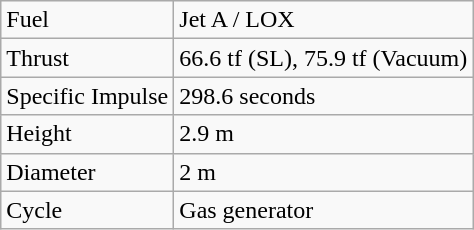<table class="wikitable sortable">
<tr>
<td>Fuel</td>
<td>Jet A / LOX</td>
</tr>
<tr>
<td>Thrust</td>
<td>66.6 tf (SL), 75.9 tf (Vacuum)</td>
</tr>
<tr>
<td>Specific Impulse</td>
<td>298.6 seconds</td>
</tr>
<tr>
<td>Height</td>
<td>2.9 m</td>
</tr>
<tr>
<td>Diameter</td>
<td>2 m</td>
</tr>
<tr>
<td>Cycle</td>
<td>Gas generator</td>
</tr>
</table>
